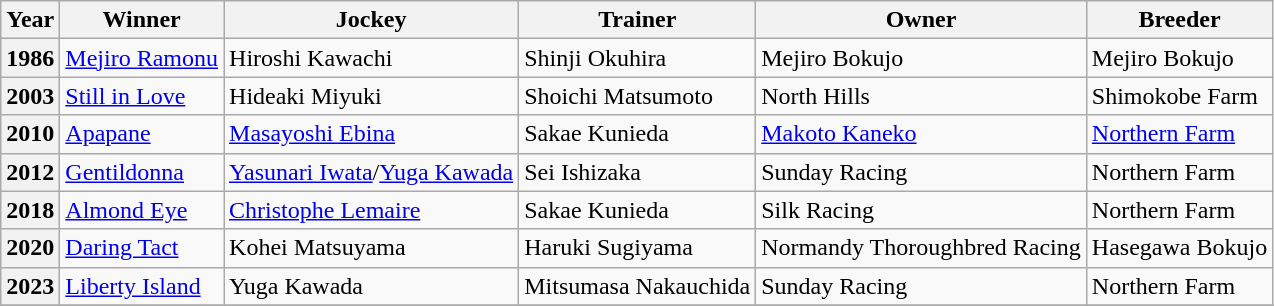<table class="wikitable" style="text-align: left;">
<tr>
<th>Year</th>
<th>Winner</th>
<th>Jockey</th>
<th>Trainer</th>
<th>Owner</th>
<th>Breeder</th>
</tr>
<tr>
<th scope="row">1986</th>
<td><a href='#'>Mejiro Ramonu</a></td>
<td>Hiroshi Kawachi</td>
<td>Shinji Okuhira</td>
<td>Mejiro Bokujo</td>
<td>Mejiro Bokujo</td>
</tr>
<tr>
<th scope="row">2003</th>
<td><a href='#'>Still in Love</a></td>
<td>Hideaki Miyuki</td>
<td>Shoichi Matsumoto</td>
<td>North Hills</td>
<td>Shimokobe Farm</td>
</tr>
<tr>
<th scope="row">2010</th>
<td><a href='#'>Apapane</a></td>
<td><a href='#'>Masayoshi Ebina</a></td>
<td>Sakae Kunieda</td>
<td><a href='#'>Makoto Kaneko</a></td>
<td><a href='#'>Northern Farm</a></td>
</tr>
<tr>
<th>2012</th>
<td><a href='#'>Gentildonna</a></td>
<td><a href='#'>Yasunari Iwata</a>/<a href='#'>Yuga Kawada</a></td>
<td>Sei Ishizaka</td>
<td>Sunday Racing</td>
<td>Northern Farm</td>
</tr>
<tr>
<th scope="row">2018</th>
<td><a href='#'>Almond Eye</a></td>
<td><a href='#'>Christophe Lemaire</a></td>
<td>Sakae Kunieda</td>
<td>Silk Racing</td>
<td>Northern Farm</td>
</tr>
<tr>
<th scope="row">2020</th>
<td><a href='#'>Daring Tact</a></td>
<td>Kohei Matsuyama</td>
<td>Haruki Sugiyama</td>
<td>Normandy Thoroughbred Racing</td>
<td>Hasegawa Bokujo</td>
</tr>
<tr>
<th scope="row">2023</th>
<td><a href='#'>Liberty Island</a></td>
<td>Yuga Kawada</td>
<td>Mitsumasa Nakauchida</td>
<td>Sunday Racing</td>
<td>Northern Farm</td>
</tr>
<tr>
</tr>
</table>
